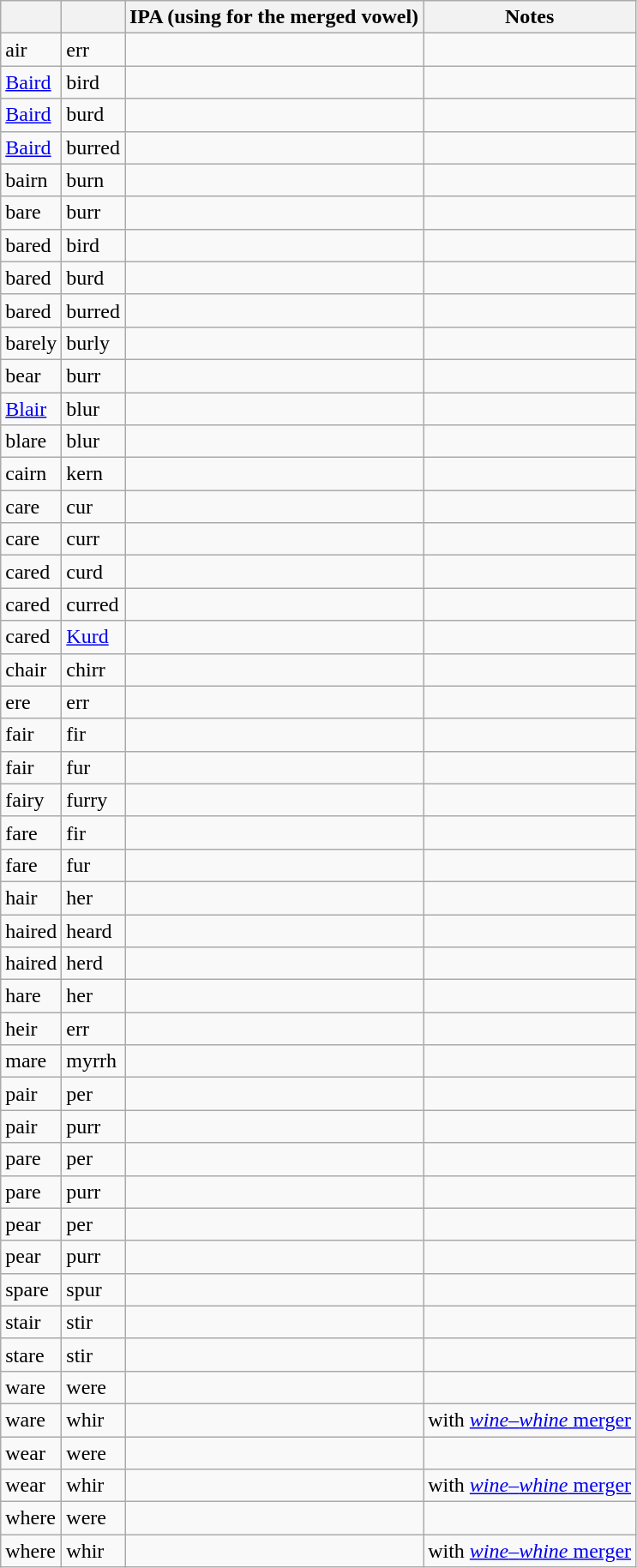<table class="wikitable sortable mw-collapsible mw-collapsed">
<tr>
<th></th>
<th></th>
<th>IPA (using  for the merged vowel)</th>
<th>Notes</th>
</tr>
<tr>
<td>air</td>
<td>err</td>
<td></td>
<td></td>
</tr>
<tr>
<td><a href='#'>Baird</a></td>
<td>bird</td>
<td></td>
<td></td>
</tr>
<tr>
<td><a href='#'>Baird</a></td>
<td>burd</td>
<td></td>
<td></td>
</tr>
<tr>
<td><a href='#'>Baird</a></td>
<td>burred</td>
<td></td>
<td></td>
</tr>
<tr>
<td>bairn</td>
<td>burn</td>
<td></td>
<td></td>
</tr>
<tr>
<td>bare</td>
<td>burr</td>
<td></td>
<td></td>
</tr>
<tr>
<td>bared</td>
<td>bird</td>
<td></td>
<td></td>
</tr>
<tr>
<td>bared</td>
<td>burd</td>
<td></td>
<td></td>
</tr>
<tr>
<td>bared</td>
<td>burred</td>
<td></td>
<td></td>
</tr>
<tr>
<td>barely</td>
<td>burly</td>
<td></td>
<td></td>
</tr>
<tr>
<td>bear</td>
<td>burr</td>
<td></td>
<td></td>
</tr>
<tr>
<td><a href='#'>Blair</a></td>
<td>blur</td>
<td></td>
<td></td>
</tr>
<tr>
<td>blare</td>
<td>blur</td>
<td></td>
<td></td>
</tr>
<tr>
<td>cairn</td>
<td>kern</td>
<td></td>
<td></td>
</tr>
<tr>
<td>care</td>
<td>cur</td>
<td></td>
<td></td>
</tr>
<tr>
<td>care</td>
<td>curr</td>
<td></td>
<td></td>
</tr>
<tr>
<td>cared</td>
<td>curd</td>
<td></td>
<td></td>
</tr>
<tr>
<td>cared</td>
<td>curred</td>
<td></td>
<td></td>
</tr>
<tr>
<td>cared</td>
<td><a href='#'>Kurd</a></td>
<td></td>
<td></td>
</tr>
<tr>
<td>chair</td>
<td>chirr</td>
<td></td>
<td></td>
</tr>
<tr>
<td>ere</td>
<td>err</td>
<td></td>
<td></td>
</tr>
<tr>
<td>fair</td>
<td>fir</td>
<td></td>
<td></td>
</tr>
<tr>
<td>fair</td>
<td>fur</td>
<td></td>
<td></td>
</tr>
<tr>
<td>fairy</td>
<td>furry</td>
<td></td>
<td></td>
</tr>
<tr>
<td>fare</td>
<td>fir</td>
<td></td>
<td></td>
</tr>
<tr>
<td>fare</td>
<td>fur</td>
<td></td>
<td></td>
</tr>
<tr>
<td>hair</td>
<td>her</td>
<td></td>
<td></td>
</tr>
<tr>
<td>haired</td>
<td>heard</td>
<td></td>
<td></td>
</tr>
<tr>
<td>haired</td>
<td>herd</td>
<td></td>
<td></td>
</tr>
<tr>
<td>hare</td>
<td>her</td>
<td></td>
<td></td>
</tr>
<tr>
<td>heir</td>
<td>err</td>
<td></td>
<td></td>
</tr>
<tr>
<td>mare</td>
<td>myrrh</td>
<td></td>
<td></td>
</tr>
<tr>
<td>pair</td>
<td>per</td>
<td></td>
<td></td>
</tr>
<tr>
<td>pair</td>
<td>purr</td>
<td></td>
<td></td>
</tr>
<tr>
<td>pare</td>
<td>per</td>
<td></td>
<td></td>
</tr>
<tr>
<td>pare</td>
<td>purr</td>
<td></td>
<td></td>
</tr>
<tr>
<td>pear</td>
<td>per</td>
<td></td>
<td></td>
</tr>
<tr>
<td>pear</td>
<td>purr</td>
<td></td>
<td></td>
</tr>
<tr>
<td>spare</td>
<td>spur</td>
<td></td>
<td></td>
</tr>
<tr>
<td>stair</td>
<td>stir</td>
<td></td>
<td></td>
</tr>
<tr>
<td>stare</td>
<td>stir</td>
<td></td>
<td></td>
</tr>
<tr>
<td>ware</td>
<td>were</td>
<td></td>
<td></td>
</tr>
<tr>
<td>ware</td>
<td>whir</td>
<td></td>
<td>with <a href='#'><em>wine</em>–<em>whine</em> merger</a></td>
</tr>
<tr>
<td>wear</td>
<td>were</td>
<td></td>
<td></td>
</tr>
<tr>
<td>wear</td>
<td>whir</td>
<td></td>
<td>with <a href='#'><em>wine</em>–<em>whine</em> merger</a></td>
</tr>
<tr>
<td>where</td>
<td>were</td>
<td></td>
<td></td>
</tr>
<tr>
<td>where</td>
<td>whir</td>
<td></td>
<td>with <a href='#'><em>wine</em>–<em>whine</em> merger</a></td>
</tr>
</table>
